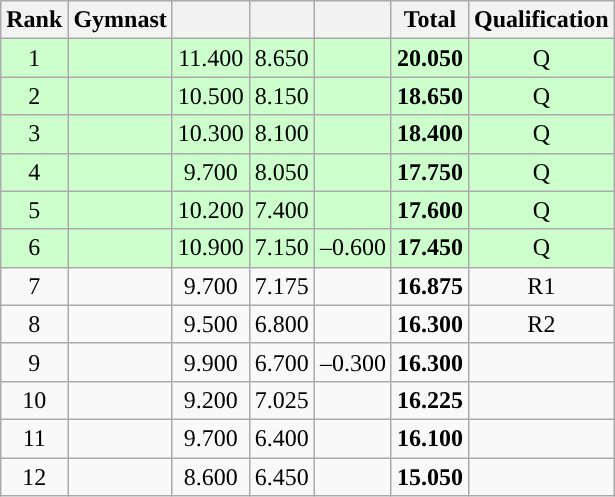<table class="wikitable sortable" style="text-align:center">
<tr>
<th>Rank</th>
<th>Gymnast</th>
<th><small></small></th>
<th><small></small></th>
<th><small></small></th>
<th>Total</th>
<th>Qualification</th>
</tr>
<tr bgcolor=ccffcc>
<td>1</td>
<td align=left></td>
<td>11.400</td>
<td>8.650</td>
<td></td>
<td><strong>20.050</strong></td>
<td>Q</td>
</tr>
<tr bgcolor=ccffcc>
<td>2</td>
<td align=left></td>
<td>10.500</td>
<td>8.150</td>
<td></td>
<td><strong>18.650</strong></td>
<td>Q</td>
</tr>
<tr bgcolor=ccffcc>
<td>3</td>
<td align=left></td>
<td>10.300</td>
<td>8.100</td>
<td></td>
<td><strong>18.400</strong></td>
<td>Q</td>
</tr>
<tr bgcolor=ccffcc>
<td>4</td>
<td align=left></td>
<td>9.700</td>
<td>8.050</td>
<td></td>
<td><strong>17.750</strong></td>
<td>Q</td>
</tr>
<tr bgcolor=ccffcc>
<td>5</td>
<td align=left></td>
<td>10.200</td>
<td>7.400</td>
<td></td>
<td><strong>17.600</strong></td>
<td>Q</td>
</tr>
<tr bgcolor=ccffcc>
<td>6</td>
<td align=left></td>
<td>10.900</td>
<td>7.150</td>
<td>–0.600</td>
<td><strong>17.450</strong></td>
<td>Q</td>
</tr>
<tr>
<td>7</td>
<td align=left></td>
<td>9.700</td>
<td>7.175</td>
<td></td>
<td><strong>16.875</strong></td>
<td>R1</td>
</tr>
<tr>
<td>8</td>
<td align=left></td>
<td>9.500</td>
<td>6.800</td>
<td></td>
<td><strong>16.300</strong></td>
<td>R2</td>
</tr>
<tr>
<td>9</td>
<td align=left></td>
<td>9.900</td>
<td>6.700</td>
<td>–0.300</td>
<td><strong>16.300</strong></td>
<td></td>
</tr>
<tr>
<td>10</td>
<td align=left></td>
<td>9.200</td>
<td>7.025</td>
<td></td>
<td><strong>16.225</strong></td>
<td></td>
</tr>
<tr>
<td>11</td>
<td align=left></td>
<td>9.700</td>
<td>6.400</td>
<td></td>
<td><strong>16.100</strong></td>
<td></td>
</tr>
<tr>
<td>12</td>
<td align=left></td>
<td>8.600</td>
<td>6.450</td>
<td></td>
<td><strong>15.050</strong></td>
<td></td>
</tr>
</table>
